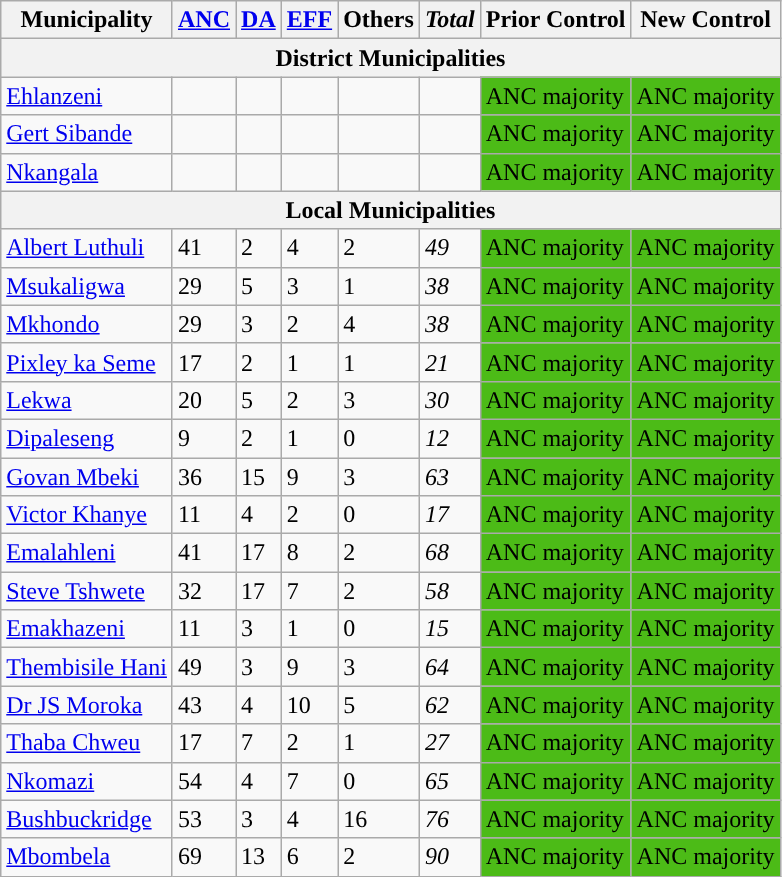<table class="wikitable">
<tr>
<th>Municipality</th>
<th><a href='#'>ANC</a></th>
<th><a href='#'>DA</a></th>
<th><a href='#'>EFF</a></th>
<th>Others</th>
<th><em>Total</em></th>
<th>Prior Control</th>
<th>New Control</th>
</tr>
<tr>
<th colspan="8">District Municipalities</th>
</tr>
<tr>
<td><a href='#'>Ehlanzeni</a></td>
<td></td>
<td></td>
<td></td>
<td></td>
<td></td>
<td style="background:#4CBB17">ANC majority</td>
<td style="background:#4CBB17">ANC majority</td>
</tr>
<tr>
<td><a href='#'>Gert Sibande</a></td>
<td></td>
<td></td>
<td></td>
<td></td>
<td></td>
<td style="background:#4CBB17">ANC majority</td>
<td style="background:#4CBB17">ANC majority</td>
</tr>
<tr>
<td><a href='#'>Nkangala</a></td>
<td></td>
<td></td>
<td></td>
<td></td>
<td></td>
<td style="background:#4CBB17">ANC majority</td>
<td style="background:#4CBB17">ANC majority</td>
</tr>
<tr>
<th colspan="8">Local Municipalities</th>
</tr>
<tr>
<td><a href='#'>Albert Luthuli</a></td>
<td>41</td>
<td>2</td>
<td>4</td>
<td>2</td>
<td><em>49</em></td>
<td style="background:#4CBB17">ANC majority</td>
<td style="background:#4CBB17">ANC majority</td>
</tr>
<tr>
<td><a href='#'>Msukaligwa</a></td>
<td>29</td>
<td>5</td>
<td>3</td>
<td>1</td>
<td><em>38</em></td>
<td style="background:#4CBB17">ANC majority</td>
<td style="background:#4CBB17">ANC majority</td>
</tr>
<tr>
<td><a href='#'>Mkhondo</a></td>
<td>29</td>
<td>3</td>
<td>2</td>
<td>4</td>
<td><em>38</em></td>
<td style="background:#4CBB17">ANC majority</td>
<td style="background:#4CBB17">ANC majority</td>
</tr>
<tr>
<td><a href='#'>Pixley ka Seme</a></td>
<td>17</td>
<td>2</td>
<td>1</td>
<td>1</td>
<td><em>21</em></td>
<td style="background:#4CBB17">ANC majority</td>
<td style="background:#4CBB17">ANC majority</td>
</tr>
<tr>
<td><a href='#'>Lekwa</a></td>
<td>20</td>
<td>5</td>
<td>2</td>
<td>3</td>
<td><em>30</em></td>
<td style="background:#4CBB17">ANC majority</td>
<td style="background:#4CBB17">ANC majority</td>
</tr>
<tr>
<td><a href='#'>Dipaleseng</a></td>
<td>9</td>
<td>2</td>
<td>1</td>
<td>0</td>
<td><em>12</em></td>
<td style="background:#4CBB17">ANC majority</td>
<td style="background:#4CBB17">ANC majority</td>
</tr>
<tr>
<td><a href='#'>Govan Mbeki</a></td>
<td>36</td>
<td>15</td>
<td>9</td>
<td>3</td>
<td><em>63</em></td>
<td style="background:#4CBB17">ANC majority</td>
<td style="background:#4CBB17">ANC majority</td>
</tr>
<tr>
<td><a href='#'>Victor Khanye</a></td>
<td>11</td>
<td>4</td>
<td>2</td>
<td>0</td>
<td><em>17</em></td>
<td style="background:#4CBB17">ANC majority</td>
<td style="background:#4CBB17">ANC majority</td>
</tr>
<tr>
<td><a href='#'>Emalahleni</a></td>
<td>41</td>
<td>17</td>
<td>8</td>
<td>2</td>
<td><em>68</em></td>
<td style="background:#4CBB17">ANC majority</td>
<td style="background:#4CBB17">ANC majority</td>
</tr>
<tr>
<td><a href='#'>Steve Tshwete</a></td>
<td>32</td>
<td>17</td>
<td>7</td>
<td>2</td>
<td><em>58</em></td>
<td style="background:#4CBB17">ANC majority</td>
<td style="background:#4CBB17">ANC majority</td>
</tr>
<tr>
<td><a href='#'>Emakhazeni</a></td>
<td>11</td>
<td>3</td>
<td>1</td>
<td>0</td>
<td><em>15</em></td>
<td style="background:#4CBB17">ANC majority</td>
<td style="background:#4CBB17">ANC majority</td>
</tr>
<tr>
<td><a href='#'>Thembisile Hani</a></td>
<td>49</td>
<td>3</td>
<td>9</td>
<td>3</td>
<td><em>64</em></td>
<td style="background:#4CBB17">ANC majority</td>
<td style="background:#4CBB17">ANC majority</td>
</tr>
<tr>
<td><a href='#'>Dr JS Moroka</a></td>
<td>43</td>
<td>4</td>
<td>10</td>
<td>5</td>
<td><em>62</em></td>
<td style="background:#4CBB17">ANC majority</td>
<td style="background:#4CBB17">ANC majority</td>
</tr>
<tr>
<td><a href='#'>Thaba Chweu</a></td>
<td>17</td>
<td>7</td>
<td>2</td>
<td>1</td>
<td><em>27</em></td>
<td style="background:#4CBB17">ANC majority</td>
<td style="background:#4CBB17">ANC majority</td>
</tr>
<tr>
<td><a href='#'>Nkomazi</a></td>
<td>54</td>
<td>4</td>
<td>7</td>
<td>0</td>
<td><em>65</em></td>
<td style="background:#4CBB17">ANC majority</td>
<td style="background:#4CBB17">ANC majority</td>
</tr>
<tr>
<td><a href='#'>Bushbuckridge</a></td>
<td>53</td>
<td>3</td>
<td>4</td>
<td>16</td>
<td><em>76</em></td>
<td style="background:#4CBB17">ANC majority</td>
<td style="background:#4CBB17">ANC majority</td>
</tr>
<tr>
<td><a href='#'>Mbombela</a></td>
<td>69</td>
<td>13</td>
<td>6</td>
<td>2</td>
<td><em>90</em></td>
<td style="background:#4CBB17">ANC majority</td>
<td style="background:#4CBB17">ANC majority</td>
</tr>
</table>
